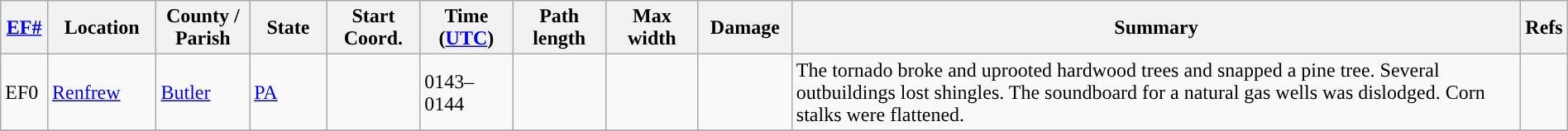<table class="wikitable sortable" style="width:100%;">
<tr>
<th scope="col" width="3%" align="center"><a href='#'>EF#</a></th>
<th scope="col" width="7%" align="center" class="unsortable">Location</th>
<th scope="col" width="6%" align="center" class="unsortable">County / Parish</th>
<th scope="col" width="5%" align="center">State</th>
<th scope="col" width="6%" align="center">Start Coord.</th>
<th scope="col" width="6%" align="center">Time (<a href='#'>UTC</a>)</th>
<th scope="col" width="6%" align="center">Path length</th>
<th scope="col" width="6%" align="center">Max width</th>
<th scope="col" width="6%" align="center">Damage</th>
<th scope="col" width="48%" class="unsortable" align="center">Summary</th>
<th scope="col" width="48%" class="unsortable" align="center">Refs</th>
</tr>
<tr>
<td>EF0</td>
<td><a href='#'>Renfrew</a></td>
<td><a href='#'>Butler</a></td>
<td><a href='#'>PA</a></td>
<td></td>
<td>0143–0144</td>
<td></td>
<td></td>
<td></td>
<td>The tornado broke and uprooted hardwood trees and snapped a pine tree. Several outbuildings lost shingles. The soundboard for a natural gas wells was dislodged. Corn stalks were flattened.</td>
<td></td>
</tr>
<tr>
</tr>
</table>
